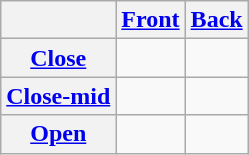<table class="wikitable" style=text-align:center>
<tr>
<th></th>
<th><a href='#'>Front</a></th>
<th><a href='#'>Back</a></th>
</tr>
<tr>
<th><a href='#'>Close</a></th>
<td></td>
<td></td>
</tr>
<tr>
<th><a href='#'>Close-mid</a></th>
<td></td>
<td></td>
</tr>
<tr>
<th><a href='#'>Open</a></th>
<td></td>
<td></td>
</tr>
</table>
